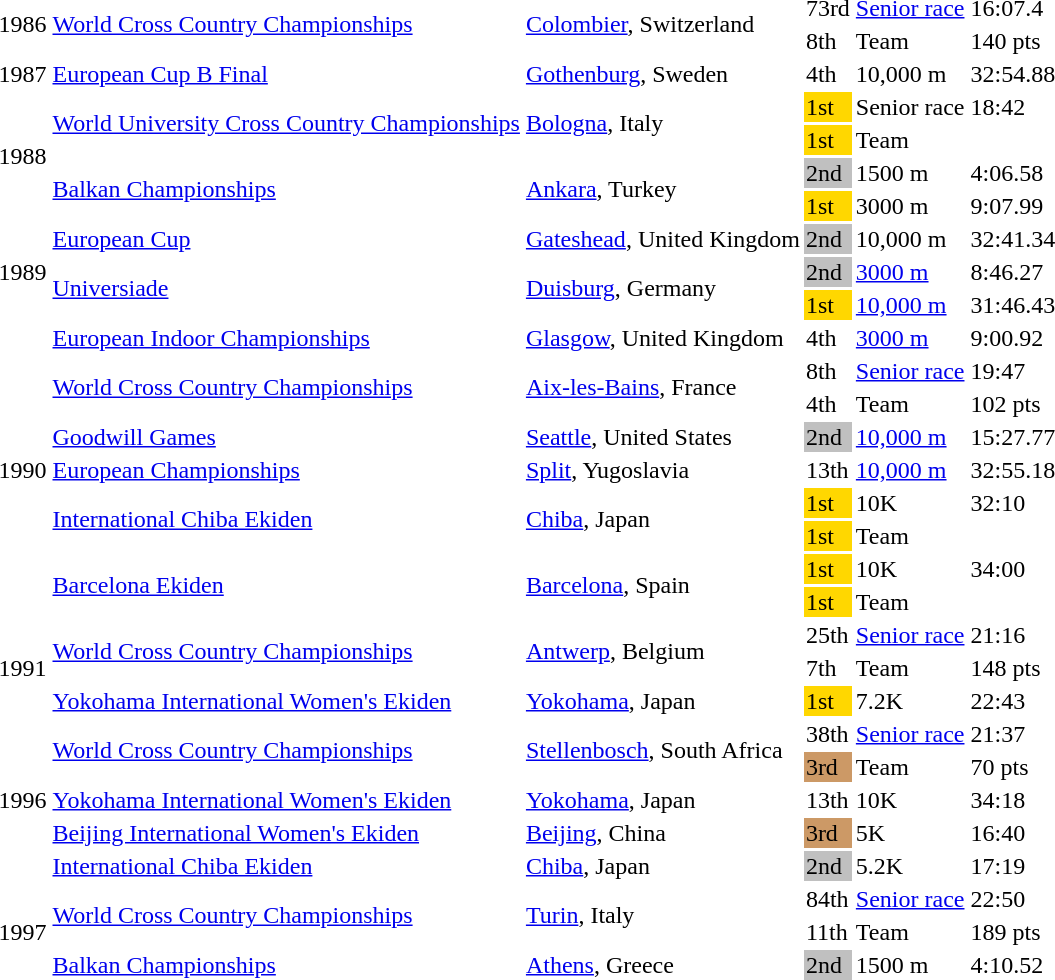<table>
<tr>
<td rowspan=2>1986</td>
<td rowspan=2><a href='#'>World Cross Country Championships</a></td>
<td rowspan=2><a href='#'>Colombier</a>, Switzerland</td>
<td>73rd</td>
<td><a href='#'>Senior race</a></td>
<td>16:07.4</td>
</tr>
<tr>
<td>8th</td>
<td>Team</td>
<td>140 pts</td>
</tr>
<tr>
<td>1987</td>
<td><a href='#'>European Cup B Final</a></td>
<td><a href='#'>Gothenburg</a>, Sweden</td>
<td>4th</td>
<td>10,000 m</td>
<td>32:54.88</td>
</tr>
<tr>
<td rowspan=4>1988</td>
<td rowspan=2><a href='#'>World University Cross Country Championships</a></td>
<td rowspan=2><a href='#'>Bologna</a>, Italy</td>
<td bgcolor=gold>1st</td>
<td>Senior race</td>
<td>18:42</td>
</tr>
<tr>
<td bgcolor=gold>1st</td>
<td>Team</td>
<td></td>
</tr>
<tr>
<td rowspan=2><a href='#'>Balkan Championships</a></td>
<td rowspan=2><a href='#'>Ankara</a>, Turkey</td>
<td bgcolor=silver>2nd</td>
<td>1500 m</td>
<td>4:06.58</td>
</tr>
<tr>
<td bgcolor=gold>1st</td>
<td>3000 m</td>
<td>9:07.99</td>
</tr>
<tr>
<td rowspan=3>1989</td>
<td><a href='#'>European Cup</a></td>
<td><a href='#'>Gateshead</a>, United Kingdom</td>
<td bgcolor=silver>2nd</td>
<td>10,000 m</td>
<td>32:41.34</td>
</tr>
<tr>
<td rowspan=2><a href='#'>Universiade</a></td>
<td rowspan=2><a href='#'>Duisburg</a>, Germany</td>
<td bgcolor=silver>2nd</td>
<td><a href='#'>3000 m</a></td>
<td>8:46.27</td>
</tr>
<tr>
<td bgcolor=gold>1st</td>
<td><a href='#'>10,000 m</a></td>
<td>31:46.43</td>
</tr>
<tr>
<td rowspan=9>1990</td>
<td><a href='#'>European Indoor Championships</a></td>
<td><a href='#'>Glasgow</a>, United Kingdom</td>
<td>4th</td>
<td><a href='#'>3000 m</a></td>
<td>9:00.92</td>
</tr>
<tr>
<td rowspan=2><a href='#'>World Cross Country Championships</a></td>
<td rowspan=2><a href='#'>Aix-les-Bains</a>, France</td>
<td>8th</td>
<td><a href='#'>Senior race</a></td>
<td>19:47</td>
</tr>
<tr>
<td>4th</td>
<td>Team</td>
<td>102 pts</td>
</tr>
<tr>
<td><a href='#'>Goodwill Games</a></td>
<td><a href='#'>Seattle</a>, United States</td>
<td bgcolor=silver>2nd</td>
<td><a href='#'>10,000 m</a></td>
<td>15:27.77</td>
</tr>
<tr>
<td><a href='#'>European Championships</a></td>
<td><a href='#'>Split</a>, Yugoslavia</td>
<td>13th</td>
<td><a href='#'>10,000 m</a></td>
<td>32:55.18</td>
</tr>
<tr>
<td rowspan=2><a href='#'>International Chiba Ekiden</a></td>
<td rowspan=2><a href='#'>Chiba</a>, Japan</td>
<td bgcolor=gold>1st</td>
<td>10K</td>
<td>32:10</td>
</tr>
<tr>
<td bgcolor=gold>1st</td>
<td>Team</td>
<td></td>
</tr>
<tr>
<td rowspan=2><a href='#'>Barcelona Ekiden</a></td>
<td rowspan=2><a href='#'>Barcelona</a>, Spain</td>
<td bgcolor=gold>1st</td>
<td>10K</td>
<td>34:00</td>
</tr>
<tr>
<td bgcolor=gold>1st</td>
<td>Team</td>
<td></td>
</tr>
<tr>
<td rowspan=3>1991</td>
<td rowspan=2><a href='#'>World Cross Country Championships</a></td>
<td rowspan=2><a href='#'>Antwerp</a>, Belgium</td>
<td>25th</td>
<td><a href='#'>Senior race</a></td>
<td>21:16</td>
</tr>
<tr>
<td>7th</td>
<td>Team</td>
<td>148 pts</td>
</tr>
<tr>
<td><a href='#'>Yokohama International Women's Ekiden</a></td>
<td><a href='#'>Yokohama</a>, Japan</td>
<td bgcolor=gold>1st</td>
<td>7.2K</td>
<td>22:43</td>
</tr>
<tr>
<td rowspan=5>1996</td>
<td rowspan=2><a href='#'>World Cross Country Championships</a></td>
<td rowspan=2><a href='#'>Stellenbosch</a>, South Africa</td>
<td>38th</td>
<td><a href='#'>Senior race</a></td>
<td>21:37</td>
</tr>
<tr>
<td bgcolor=cc9966>3rd</td>
<td>Team</td>
<td>70 pts</td>
</tr>
<tr>
<td><a href='#'>Yokohama International Women's Ekiden</a></td>
<td><a href='#'>Yokohama</a>, Japan</td>
<td>13th</td>
<td>10K</td>
<td>34:18</td>
</tr>
<tr>
<td><a href='#'>Beijing International Women's Ekiden</a></td>
<td><a href='#'>Beijing</a>, China</td>
<td bgcolor=cc9966>3rd</td>
<td>5K</td>
<td>16:40</td>
</tr>
<tr>
<td><a href='#'>International Chiba Ekiden</a></td>
<td><a href='#'>Chiba</a>, Japan</td>
<td bgcolor=silver>2nd</td>
<td>5.2K</td>
<td>17:19</td>
</tr>
<tr>
<td rowspan=3>1997</td>
<td rowspan=2><a href='#'>World Cross Country Championships</a></td>
<td rowspan=2><a href='#'>Turin</a>, Italy</td>
<td>84th</td>
<td><a href='#'>Senior race</a></td>
<td>22:50</td>
</tr>
<tr>
<td>11th</td>
<td>Team</td>
<td>189 pts</td>
</tr>
<tr>
<td><a href='#'>Balkan Championships</a></td>
<td><a href='#'>Athens</a>, Greece</td>
<td bgcolor=silver>2nd</td>
<td>1500 m</td>
<td>4:10.52</td>
</tr>
</table>
